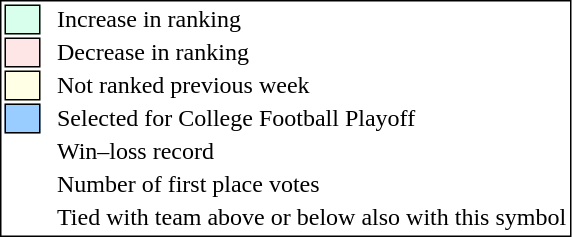<table style="border:1px solid black;">
<tr>
<td style="background:#D8FFEB; width:20px; border:1px solid black;"></td>
<td> </td>
<td>Increase in ranking</td>
</tr>
<tr>
<td style="background:#FFE6E6; width:20px; border:1px solid black;"></td>
<td> </td>
<td>Decrease in ranking</td>
</tr>
<tr>
<td style="background:#FFFFE6; width:20px; border:1px solid black;"></td>
<td> </td>
<td>Not ranked previous week</td>
</tr>
<tr>
<td style="background:#9cf; width:20px; border:1px solid black;"></td>
<td> </td>
<td>Selected for College Football Playoff</td>
</tr>
<tr>
<td></td>
<td> </td>
<td>Win–loss record</td>
</tr>
<tr>
<td></td>
<td> </td>
<td>Number of first place votes</td>
</tr>
<tr>
<td></td>
<td></td>
<td>Tied with team above or below also with this symbol</td>
</tr>
</table>
